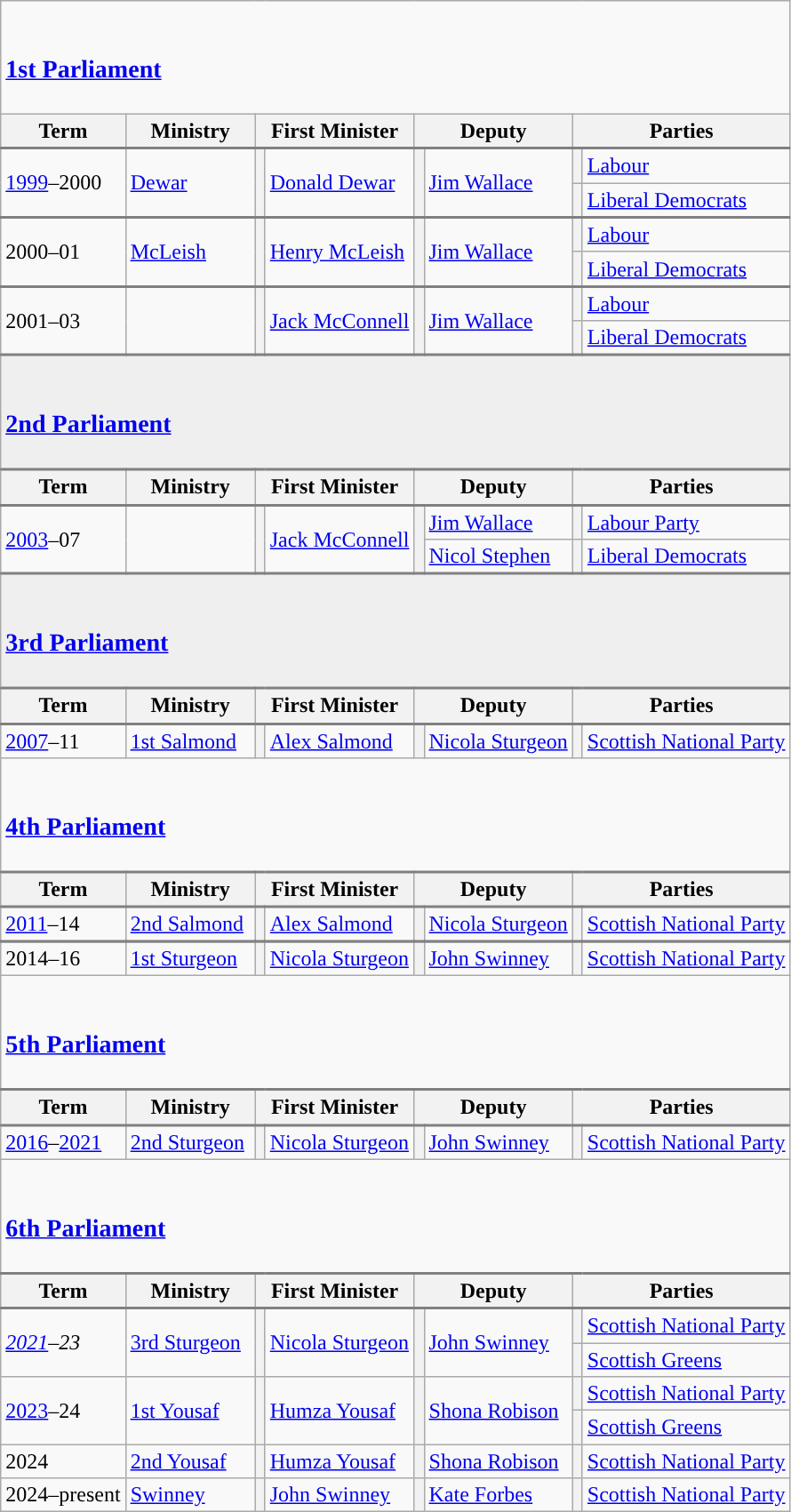<table class="wikitable">
<tr>
<td colspan="8"><br><h3><a href='#'>1st Parliament</a></h3></td>
</tr>
<tr style="text-align: center; background: #efefef; border-bottom: 2px solid gray;">
<th>Term</th>
<th style="width: 90px">Ministry</th>
<th colspan="2">First Minister</th>
<th colspan="2">Deputy</th>
<th colspan="2">Parties</th>
</tr>
<tr>
<td rowspan="2"><a href='#'>1999</a>–2000</td>
<td rowspan="2"><a href='#'>Dewar</a></td>
<th rowspan="2" style="background-color: "></th>
<td rowspan="2"><a href='#'>Donald Dewar</a></td>
<th rowspan="2" style="background-color: "></th>
<td rowspan="2"><a href='#'>Jim Wallace</a></td>
<th style="background-color: "></th>
<td><a href='#'>Labour</a></td>
</tr>
<tr style="border-bottom: 2px solid gray;">
<th style="background-color: "></th>
<td><a href='#'>Liberal Democrats</a></td>
</tr>
<tr>
<td rowspan="2">2000–01</td>
<td rowspan="2"><a href='#'>McLeish</a></td>
<th rowspan="2" style="background-color: "></th>
<td rowspan="2"><a href='#'>Henry McLeish</a></td>
<th rowspan="2" style="background-color: "></th>
<td rowspan="2"><a href='#'>Jim Wallace</a></td>
<th style="background-color: "></th>
<td><a href='#'>Labour</a></td>
</tr>
<tr style="border-bottom: 2px solid gray;">
<th style="background-color: "></th>
<td><a href='#'>Liberal Democrats</a></td>
</tr>
<tr>
<td rowspan="2">2001–03</td>
<td rowspan="2"></td>
<th rowspan="2" style="background-color: "></th>
<td rowspan="2"><a href='#'>Jack McConnell</a></td>
<th rowspan="2" style="background-color: "></th>
<td rowspan="2"><a href='#'>Jim Wallace</a></td>
<th style="background-color: "></th>
<td><a href='#'>Labour</a></td>
</tr>
<tr style="border-bottom: 2px solid gray;">
<th style="background-color: "></th>
<td><a href='#'>Liberal Democrats</a></td>
</tr>
<tr style="text-align: left; background: #efefef; border-bottom: 2px solid gray;">
<td colspan="8"><br><h3><a href='#'>2nd Parliament</a></h3></td>
</tr>
<tr style="text-align: center; background: #efefef; border-bottom: 2px solid gray;">
<th>Term</th>
<th style="width: 90px">Ministry</th>
<th colspan="2">First Minister</th>
<th colspan="2">Deputy</th>
<th colspan="2">Parties</th>
</tr>
<tr>
<td rowspan="2"><a href='#'>2003</a>–07</td>
<td rowspan="2"></td>
<th rowspan="2" style="background-color: "></th>
<td rowspan="2"><a href='#'>Jack McConnell</a></td>
<th rowspan="2" style="background-color: "></th>
<td rowspan="1"><a href='#'>Jim Wallace</a></td>
<th style="background-color: "></th>
<td rowspan="1"><a href='#'>Labour Party</a></td>
</tr>
<tr style="border-bottom: 2px solid gray;">
<td rowspan="1"><a href='#'>Nicol Stephen</a></td>
<th style="background-color: "></th>
<td><a href='#'>Liberal Democrats</a></td>
</tr>
<tr style="text-align: left; background: #efefef; border-bottom: 2px solid gray;">
<td colspan="8"><br><h3><a href='#'>3rd Parliament</a></h3></td>
</tr>
<tr style="text-align: center; background: #efefef; border-bottom: 2px solid gray;">
<th>Term</th>
<th style="width: 90px">Ministry</th>
<th colspan="2">First Minister</th>
<th colspan="2">Deputy</th>
<th colspan="2">Parties</th>
</tr>
<tr>
<td><a href='#'>2007</a>–11</td>
<td><a href='#'>1st Salmond</a></td>
<th style="background-color: "></th>
<td><a href='#'>Alex Salmond</a></td>
<th style="background-color: "></th>
<td><a href='#'>Nicola Sturgeon</a></td>
<th style="background-color: "></th>
<td><a href='#'>Scottish National Party</a></td>
</tr>
<tr style="border-bottom: 2px solid gray;">
<td colspan="8"><br><h3><a href='#'>4th Parliament</a></h3></td>
</tr>
<tr style="text-align: center; background: #efefef; border-bottom: 2px solid gray;">
<th>Term</th>
<th style="width: 90px">Ministry</th>
<th colspan="2">First Minister</th>
<th colspan="2">Deputy</th>
<th colspan="2">Parties</th>
</tr>
<tr>
<td><a href='#'>2011</a>–14</td>
<td><a href='#'>2nd Salmond</a></td>
<th style="background-color: "></th>
<td><a href='#'>Alex Salmond</a></td>
<th style="background-color: "></th>
<td><a href='#'>Nicola Sturgeon</a></td>
<th style="background-color: "></th>
<td><a href='#'>Scottish National Party</a></td>
</tr>
<tr style="border-bottom: 2px solid gray;">
</tr>
<tr>
<td>2014–16</td>
<td><a href='#'>1st Sturgeon</a></td>
<th style="background-color: "></th>
<td><a href='#'>Nicola Sturgeon</a></td>
<th style="background-color: "></th>
<td><a href='#'>John Swinney</a></td>
<th style="background-color: "></th>
<td><a href='#'>Scottish National Party</a></td>
</tr>
<tr style="border-bottom: 2px solid gray;">
<td colspan="8"><br><h3><a href='#'>5th Parliament</a></h3></td>
</tr>
<tr style="text-align: center; background: #efefef; border-bottom: 2px solid gray;">
<th>Term</th>
<th style="width: 90px">Ministry</th>
<th colspan="2">First Minister</th>
<th colspan="2">Deputy</th>
<th colspan="2">Parties</th>
</tr>
<tr>
<td><a href='#'>2016</a>–<a href='#'>2021</a></td>
<td><a href='#'>2nd Sturgeon</a></td>
<th style="background-color: "></th>
<td><a href='#'>Nicola Sturgeon</a></td>
<th style="background-color: "></th>
<td><a href='#'>John Swinney</a></td>
<th style="background-color: "></th>
<td><a href='#'>Scottish National Party</a></td>
</tr>
<tr style="border-bottom: 2px solid gray;">
<td colspan="8"><br><h3><a href='#'>6th Parliament</a></h3></td>
</tr>
<tr style="text-align: center; background: #efefef; border-bottom: 2px solid gray;">
<th>Term</th>
<th style="width: 90px">Ministry</th>
<th colspan="2">First Minister</th>
<th colspan="2">Deputy</th>
<th colspan="2">Parties</th>
</tr>
<tr>
<td rowspan="2"><em><a href='#'>2021</a>–23</em></td>
<td rowspan="2"><a href='#'>3rd Sturgeon</a></td>
<th rowspan="2" style="background-color: "></th>
<td rowspan="2"><a href='#'>Nicola Sturgeon</a></td>
<th rowspan="2" style="background-color: "></th>
<td rowspan="2"><a href='#'>John Swinney</a></td>
<th style="background-color: "></th>
<td><a href='#'>Scottish National Party</a></td>
</tr>
<tr>
<th style="background-color: "></th>
<td><a href='#'>Scottish Greens</a></td>
</tr>
<tr>
<td rowspan="2"><a href='#'>2023</a><em>–</em>24</td>
<td rowspan="2"><a href='#'>1st Yousaf</a></td>
<th rowspan="2" style="background-color: "></th>
<td rowspan="2"><a href='#'>Humza Yousaf</a></td>
<th rowspan="2" style="background-color: "></th>
<td rowspan="2"><a href='#'>Shona Robison</a></td>
<th style="background-color: "></th>
<td><a href='#'>Scottish National Party</a></td>
</tr>
<tr>
<th rowspan="1" style="background-color: "></th>
<td><a href='#'>Scottish Greens</a></td>
</tr>
<tr>
<td>2024</td>
<td><a href='#'>2nd Yousaf</a></td>
<th style="background-color: "></th>
<td><a href='#'>Humza Yousaf</a></td>
<th style="background-color: "></th>
<td><a href='#'>Shona Robison</a></td>
<th style="background-color: "></th>
<td><a href='#'>Scottish National Party</a></td>
</tr>
<tr>
<td>2024–present</td>
<td><a href='#'>Swinney</a></td>
<th style="background-color: "></th>
<td><a href='#'>John Swinney</a></td>
<th style="background-color: "></th>
<td><a href='#'>Kate Forbes</a></td>
<th style="background-color: "></th>
<td><a href='#'>Scottish National Party</a></td>
</tr>
</table>
